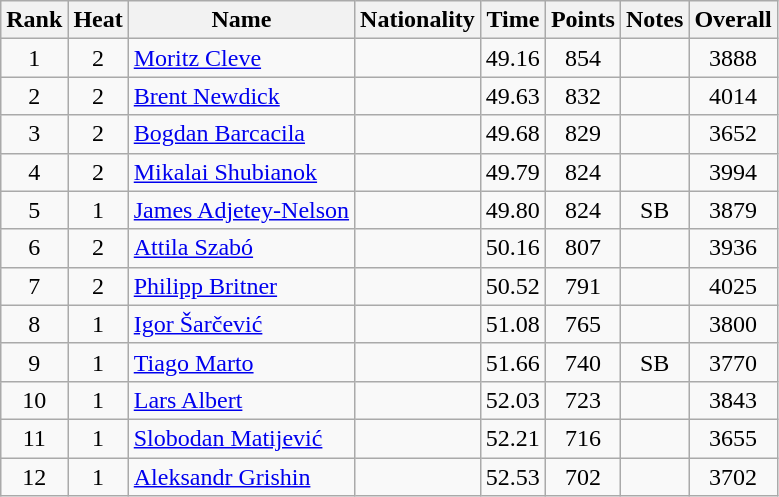<table class="wikitable sortable" style="text-align:center">
<tr>
<th>Rank</th>
<th>Heat</th>
<th>Name</th>
<th>Nationality</th>
<th>Time</th>
<th>Points</th>
<th>Notes</th>
<th>Overall</th>
</tr>
<tr>
<td>1</td>
<td>2</td>
<td align="left"><a href='#'>Moritz Cleve</a></td>
<td align=left></td>
<td>49.16</td>
<td>854</td>
<td></td>
<td>3888</td>
</tr>
<tr>
<td>2</td>
<td>2</td>
<td align="left"><a href='#'>Brent Newdick</a></td>
<td align=left></td>
<td>49.63</td>
<td>832</td>
<td></td>
<td>4014</td>
</tr>
<tr>
<td>3</td>
<td>2</td>
<td align="left"><a href='#'>Bogdan Barcacila</a></td>
<td align=left></td>
<td>49.68</td>
<td>829</td>
<td></td>
<td>3652</td>
</tr>
<tr>
<td>4</td>
<td>2</td>
<td align="left"><a href='#'>Mikalai Shubianok</a></td>
<td align=left></td>
<td>49.79</td>
<td>824</td>
<td></td>
<td>3994</td>
</tr>
<tr>
<td>5</td>
<td>1</td>
<td align="left"><a href='#'>James Adjetey-Nelson</a></td>
<td align=left></td>
<td>49.80</td>
<td>824</td>
<td>SB</td>
<td>3879</td>
</tr>
<tr>
<td>6</td>
<td>2</td>
<td align="left"><a href='#'>Attila Szabó</a></td>
<td align=left></td>
<td>50.16</td>
<td>807</td>
<td></td>
<td>3936</td>
</tr>
<tr>
<td>7</td>
<td>2</td>
<td align="left"><a href='#'>Philipp Britner</a></td>
<td align=left></td>
<td>50.52</td>
<td>791</td>
<td></td>
<td>4025</td>
</tr>
<tr>
<td>8</td>
<td>1</td>
<td align="left"><a href='#'>Igor Šarčević</a></td>
<td align=left></td>
<td>51.08</td>
<td>765</td>
<td></td>
<td>3800</td>
</tr>
<tr>
<td>9</td>
<td>1</td>
<td align="left"><a href='#'>Tiago Marto</a></td>
<td align=left></td>
<td>51.66</td>
<td>740</td>
<td>SB</td>
<td>3770</td>
</tr>
<tr>
<td>10</td>
<td>1</td>
<td align="left"><a href='#'>Lars Albert</a></td>
<td align=left></td>
<td>52.03</td>
<td>723</td>
<td></td>
<td>3843</td>
</tr>
<tr>
<td>11</td>
<td>1</td>
<td align="left"><a href='#'>Slobodan Matijević</a></td>
<td align=left></td>
<td>52.21</td>
<td>716</td>
<td></td>
<td>3655</td>
</tr>
<tr>
<td>12</td>
<td>1</td>
<td align="left"><a href='#'>Aleksandr Grishin</a></td>
<td align=left></td>
<td>52.53</td>
<td>702</td>
<td></td>
<td>3702</td>
</tr>
</table>
